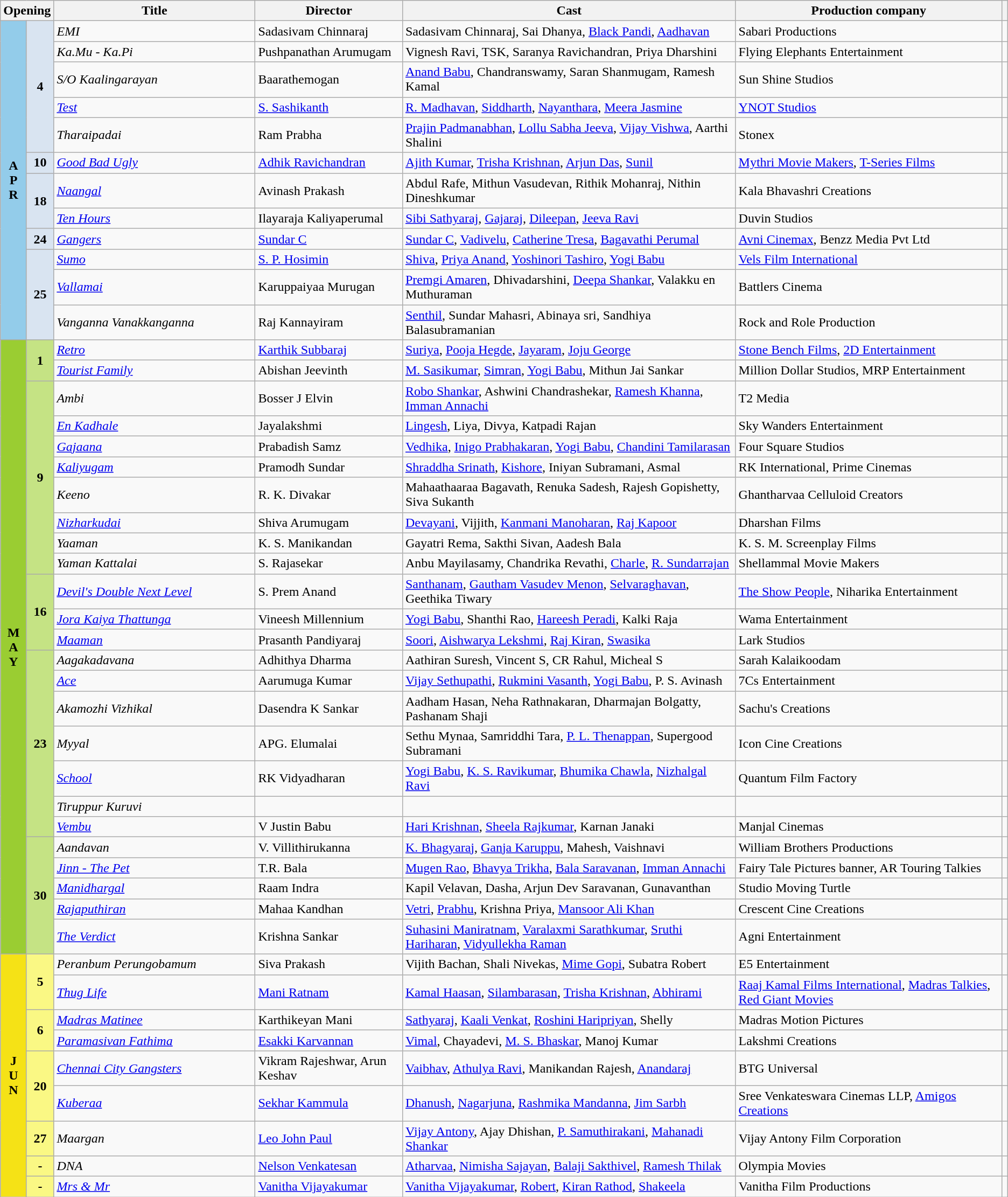<table class="wikitable sortable">
<tr>
<th colspan="2">Opening</th>
<th style="width:20%;">Title</th>
<th>Director</th>
<th>Cast</th>
<th>Production company</th>
<th class="unsortable"></th>
</tr>
<tr>
<td rowspan="12" style="text-align:center; background:#93CCEA; textcolor:#000;"><strong>A<br>P<br>R</strong></td>
<td rowspan="5" style="text-align:center;background:#d9e4f1;"><strong>4</strong></td>
<td><em>EMI</em></td>
<td>Sadasivam Chinnaraj</td>
<td>Sadasivam Chinnaraj, Sai Dhanya, <a href='#'>Black Pandi</a>, <a href='#'>Aadhavan</a></td>
<td>Sabari Productions</td>
<td style="text-align:center;"></td>
</tr>
<tr>
<td><em>Ka.Mu - Ka.Pi</em></td>
<td>Pushpanathan Arumugam</td>
<td>Vignesh Ravi, TSK, Saranya Ravichandran, Priya Dharshini</td>
<td>Flying Elephants Entertainment</td>
<td style="text-align:center;"></td>
</tr>
<tr>
<td><em>S/O Kaalingarayan</em></td>
<td>Baarathemogan</td>
<td><a href='#'>Anand Babu</a>, Chandranswamy, Saran Shanmugam, Ramesh Kamal</td>
<td>Sun Shine Studios</td>
<td style="text-align:center;"></td>
</tr>
<tr>
<td><a href='#'><em>Test</em></a></td>
<td><a href='#'>S. Sashikanth</a></td>
<td><a href='#'>R. Madhavan</a>, <a href='#'>Siddharth</a>, <a href='#'>Nayanthara</a>, <a href='#'>Meera Jasmine</a></td>
<td><a href='#'>YNOT Studios</a></td>
<td style="text-align:center;"></td>
</tr>
<tr>
<td><em>Tharaipadai</em></td>
<td>Ram Prabha</td>
<td><a href='#'>Prajin Padmanabhan</a>, <a href='#'>Lollu Sabha Jeeva</a>, <a href='#'>Vijay Vishwa</a>, Aarthi Shalini</td>
<td>Stonex</td>
<td style="text-align:center;"></td>
</tr>
<tr>
<td style="text-align:center;background:#d9e4f1;"><strong>10</strong></td>
<td><em><a href='#'>Good Bad Ugly</a></em></td>
<td><a href='#'>Adhik Ravichandran</a></td>
<td><a href='#'>Ajith Kumar</a>, <a href='#'>Trisha Krishnan</a>, <a href='#'>Arjun Das</a>, <a href='#'>Sunil</a></td>
<td><a href='#'>Mythri Movie Makers</a>, <a href='#'>T-Series Films</a></td>
<td style="text-align:center;"></td>
</tr>
<tr>
<td rowspan="2" style="text-align:center;background:#d9e4f1;"><strong>18</strong></td>
<td><em><a href='#'>Naangal</a></em></td>
<td>Avinash Prakash</td>
<td>Abdul Rafe, Mithun Vasudevan, Rithik Mohanraj, Nithin Dineshkumar</td>
<td>Kala Bhavashri Creations</td>
<td style="text-align:center;"></td>
</tr>
<tr>
<td><em><a href='#'>Ten Hours</a></em></td>
<td>Ilayaraja Kaliyaperumal</td>
<td><a href='#'>Sibi Sathyaraj</a>, <a href='#'>Gajaraj</a>, <a href='#'>Dileepan</a>, <a href='#'>Jeeva Ravi</a></td>
<td>Duvin Studios</td>
<td style="text-align:center;"></td>
</tr>
<tr>
<td rowspan="1" style="text-align:center;background:#d9e4f1;"><strong>24</strong></td>
<td><em><a href='#'>Gangers</a></em></td>
<td><a href='#'>Sundar C</a></td>
<td><a href='#'>Sundar C</a>, <a href='#'>Vadivelu</a>, <a href='#'>Catherine Tresa</a>, <a href='#'>Bagavathi Perumal</a></td>
<td><a href='#'>Avni Cinemax</a>, Benzz Media Pvt Ltd</td>
<td style="text-align:center;"></td>
</tr>
<tr>
<td rowspan="3" style="text-align:center;background:#d9e4f1;"><strong>25</strong></td>
<td><em><a href='#'>Sumo</a></em></td>
<td><a href='#'>S. P. Hosimin</a></td>
<td><a href='#'>Shiva</a>, <a href='#'>Priya Anand</a>, <a href='#'>Yoshinori Tashiro</a>, <a href='#'>Yogi Babu</a></td>
<td><a href='#'>Vels Film International</a></td>
<td style="text-align:center;"></td>
</tr>
<tr>
<td><em><a href='#'>Vallamai</a></em></td>
<td>Karuppaiyaa Murugan</td>
<td><a href='#'>Premgi Amaren</a>, Dhivadarshini, <a href='#'>Deepa Shankar</a>, Valakku en Muthuraman</td>
<td>Battlers Cinema</td>
<td style="text-align:center;"></td>
</tr>
<tr>
<td><em>Vanganna Vanakkanganna</em></td>
<td>Raj Kannayiram</td>
<td><a href='#'>Senthil</a>, Sundar Mahasri, Abinaya sri,  Sandhiya Balasubramanian</td>
<td>Rock and Role Production</td>
<td style="text-align:center;"></td>
</tr>
<tr>
<td rowspan="25" style="text-align:center; background: #9ACD32; textcolor:#000;"><strong>M<br>A<br>Y</strong></td>
<td rowspan="2" style="text-align:center; background:#C5E384;"><strong>1</strong></td>
<td><a href='#'><em>Retro</em></a></td>
<td><a href='#'>Karthik Subbaraj</a></td>
<td><a href='#'>Suriya</a>, <a href='#'>Pooja Hegde</a>, <a href='#'>Jayaram</a>, <a href='#'>Joju George</a></td>
<td><a href='#'>Stone Bench Films</a>, <a href='#'>2D Entertainment</a></td>
<td style="text-align:center;"></td>
</tr>
<tr>
<td><em><a href='#'>Tourist Family</a></em></td>
<td>Abishan Jeevinth</td>
<td><a href='#'>M. Sasikumar</a>, <a href='#'>Simran</a>, <a href='#'>Yogi Babu</a>, Mithun Jai Sankar</td>
<td>Million Dollar Studios, MRP Entertainment</td>
<td style="text-align:center;"></td>
</tr>
<tr>
<td rowspan="8" style="text-align:center; background:#C5E384;"><strong>9</strong></td>
<td><em>Ambi</em></td>
<td>Bosser J Elvin</td>
<td><a href='#'>Robo Shankar</a>, Ashwini Chandrashekar, <a href='#'>Ramesh Khanna</a>, <a href='#'>Imman Annachi</a></td>
<td>T2 Media</td>
<td style="text-align:center;"></td>
</tr>
<tr>
<td><em><a href='#'>En Kadhale</a></em></td>
<td>Jayalakshmi</td>
<td><a href='#'>Lingesh</a>, Liya, Divya, Katpadi Rajan</td>
<td>Sky Wanders Entertainment</td>
<td style="text-align:center;"></td>
</tr>
<tr>
<td><em><a href='#'>Gajaana</a></em></td>
<td>Prabadish Samz</td>
<td><a href='#'>Vedhika</a>, <a href='#'>Inigo Prabhakaran</a>, <a href='#'>Yogi Babu</a>, <a href='#'>Chandini Tamilarasan</a></td>
<td>Four Square Studios</td>
<td style="text-align:center;"></td>
</tr>
<tr>
<td><em><a href='#'>Kaliyugam</a></em></td>
<td>Pramodh Sundar</td>
<td><a href='#'>Shraddha Srinath</a>, <a href='#'>Kishore</a>, Iniyan Subramani, Asmal</td>
<td>RK International, Prime Cinemas</td>
<td style="text-align:center;"></td>
</tr>
<tr>
<td><em>Keeno</em></td>
<td>R. K. Divakar</td>
<td>Mahaathaaraa Bagavath, Renuka Sadesh, Rajesh Gopishetty, Siva Sukanth</td>
<td>Ghantharvaa Celluloid Creators</td>
<td style="text-align:center;"></td>
</tr>
<tr>
<td><em><a href='#'>Nizharkudai</a></em></td>
<td>Shiva Arumugam</td>
<td><a href='#'>Devayani</a>, Vijjith, <a href='#'>Kanmani Manoharan</a>, <a href='#'>Raj Kapoor</a></td>
<td>Dharshan Films</td>
<td style="text-align:center;"></td>
</tr>
<tr>
<td><em>Yaaman</em></td>
<td>K. S. Manikandan</td>
<td>Gayatri Rema, Sakthi Sivan, Aadesh Bala</td>
<td>K. S. M. Screenplay Films</td>
<td style="text-align:center;"></td>
</tr>
<tr>
<td><em>Yaman Kattalai</em></td>
<td>S. Rajasekar</td>
<td>Anbu Mayilasamy, Chandrika Revathi, <a href='#'>Charle</a>, <a href='#'>R. Sundarrajan</a></td>
<td>Shellammal Movie Makers</td>
<td style="text-align:center;"></td>
</tr>
<tr>
<td rowspan="3" style="text-align:center; background:#C5E384;"><strong>16</strong></td>
<td><a href='#'><em>Devil's Double Next Level</em></a></td>
<td>S. Prem Anand</td>
<td><a href='#'>Santhanam</a>, <a href='#'>Gautham Vasudev Menon</a>, <a href='#'>Selvaraghavan</a>, Geethika Tiwary</td>
<td><a href='#'>The Show People</a>, Niharika Entertainment</td>
<td style="text-align:center;"></td>
</tr>
<tr>
<td><em><a href='#'>Jora Kaiya Thattunga</a></em></td>
<td>Vineesh Millennium</td>
<td><a href='#'>Yogi Babu</a>, Shanthi Rao, <a href='#'>Hareesh Peradi</a>, Kalki Raja</td>
<td>Wama Entertainment</td>
<td style="text-align:center;"></td>
</tr>
<tr>
<td><em><a href='#'>Maaman</a></em></td>
<td>Prasanth Pandiyaraj</td>
<td><a href='#'>Soori</a>, <a href='#'>Aishwarya Lekshmi</a>, <a href='#'>Raj Kiran</a>, <a href='#'>Swasika</a></td>
<td>Lark Studios</td>
<td style="text-align:center;"></td>
</tr>
<tr>
<td rowspan="7" style="text-align:center; background:#C5E384;"><strong>23</strong></td>
<td><em>Aagakadavana</em></td>
<td>Adhithya Dharma</td>
<td>Aathiran Suresh, Vincent S, CR Rahul, Micheal S</td>
<td>Sarah Kalaikoodam</td>
<td style="text-align:center;"></td>
</tr>
<tr>
<td><em><a href='#'>Ace</a></em></td>
<td>Aarumuga Kumar</td>
<td><a href='#'>Vijay Sethupathi</a>, <a href='#'>Rukmini Vasanth</a>, <a href='#'>Yogi Babu</a>, P. S. Avinash</td>
<td>7Cs Entertainment</td>
<td style="text-align:center;"></td>
</tr>
<tr>
<td><em>Akamozhi Vizhikal</em></td>
<td>Dasendra K Sankar</td>
<td>Aadham Hasan, Neha Rathnakaran, Dharmajan Bolgatty, Pashanam Shaji</td>
<td>Sachu's Creations</td>
<td style="text-align:center;"></td>
</tr>
<tr>
<td><em>Myyal</em></td>
<td>APG. Elumalai</td>
<td>Sethu Mynaa, Samriddhi Tara, <a href='#'>P. L. Thenappan</a>, Supergood Subramani</td>
<td>Icon Cine Creations</td>
<td style="text-align:center;"></td>
</tr>
<tr>
<td><em><a href='#'>School</a></em></td>
<td>RK Vidyadharan</td>
<td><a href='#'>Yogi Babu</a>, <a href='#'>K. S. Ravikumar</a>, <a href='#'>Bhumika Chawla</a>, <a href='#'>Nizhalgal Ravi</a></td>
<td>Quantum Film Factory</td>
<td style="text-align:center;"></td>
</tr>
<tr>
<td><em>Tiruppur Kuruvi</em></td>
<td></td>
<td></td>
<td></td>
<td style="text-align:center;"></td>
</tr>
<tr>
<td><em><a href='#'>Vembu</a></em></td>
<td>V Justin Babu</td>
<td><a href='#'>Hari Krishnan</a>, <a href='#'>Sheela Rajkumar</a>, Karnan Janaki</td>
<td>Manjal Cinemas</td>
<td style="text-align:center;"></td>
</tr>
<tr>
<td rowspan="5" style="text-align:center; background:#C5E384;"><strong>30</strong></td>
<td><em>Aandavan</em></td>
<td>V. Villithirukanna</td>
<td><a href='#'>K. Bhagyaraj</a>, <a href='#'>Ganja Karuppu</a>, Mahesh, Vaishnavi</td>
<td>William Brothers Productions</td>
<td style="text-align:center;"></td>
</tr>
<tr>
<td><em><a href='#'>Jinn - The Pet</a></em></td>
<td>T.R. Bala</td>
<td><a href='#'>Mugen Rao</a>, <a href='#'>Bhavya Trikha</a>, <a href='#'>Bala Saravanan</a>, <a href='#'>Imman Annachi</a></td>
<td>Fairy Tale Pictures banner, AR Touring Talkies</td>
<td style="text-align:center;"></td>
</tr>
<tr>
<td><em><a href='#'>Manidhargal</a></em></td>
<td>Raam Indra</td>
<td>Kapil Velavan, Dasha, Arjun Dev Saravanan, Gunavanthan</td>
<td>Studio Moving Turtle</td>
<td style="text-align: center;"></td>
</tr>
<tr>
<td><em><a href='#'>Rajaputhiran</a></em></td>
<td>Mahaa Kandhan</td>
<td><a href='#'>Vetri</a>, <a href='#'>Prabhu</a>, Krishna Priya, <a href='#'>Mansoor Ali Khan</a></td>
<td>Crescent Cine Creations</td>
<td style="text-align:center;"></td>
</tr>
<tr>
<td><em><a href='#'>The Verdict</a></em></td>
<td>Krishna Sankar</td>
<td><a href='#'>Suhasini Maniratnam</a>, <a href='#'>Varalaxmi Sarathkumar</a>, <a href='#'>Sruthi Hariharan</a>, <a href='#'>Vidyullekha Raman</a></td>
<td>Agni Entertainment</td>
<td style="text-align:center;"></td>
</tr>
<tr>
<td rowspan="9" style="text-align:center; background:#f5e216; textcolor:#000;"><strong>J<br>U<br>N</strong></td>
<td rowspan="2" style="text-align:center;background:#faf884;"><strong>5</strong></td>
<td><em>Peranbum Perungobamum</em></td>
<td>Siva Prakash</td>
<td>Vijith Bachan, Shali Nivekas, <a href='#'>Mime Gopi</a>, Subatra Robert</td>
<td>E5 Entertainment</td>
<td style="text-align: center;"></td>
</tr>
<tr>
<td><em><a href='#'>Thug Life</a></em></td>
<td><a href='#'>Mani Ratnam</a></td>
<td><a href='#'>Kamal Haasan</a>, <a href='#'>Silambarasan</a>, <a href='#'>Trisha Krishnan</a>, <a href='#'>Abhirami</a></td>
<td><a href='#'>Raaj Kamal Films International</a>, <a href='#'>Madras Talkies</a>, <a href='#'>Red Giant Movies</a></td>
<td style="text-align:center;"></td>
</tr>
<tr>
<td rowspan="2" style="text-align:center;background:#faf884;"><strong>6</strong></td>
<td><em><a href='#'>Madras Matinee</a></em></td>
<td>Karthikeyan Mani</td>
<td><a href='#'>Sathyaraj</a>, <a href='#'>Kaali Venkat</a>, <a href='#'>Roshini Haripriyan</a>, Shelly</td>
<td>Madras Motion Pictures</td>
<td style="text-align:center;"></td>
</tr>
<tr>
<td><em><a href='#'>Paramasivan Fathima</a></em></td>
<td><a href='#'>Esakki Karvannan</a></td>
<td><a href='#'>Vimal</a>, Chayadevi, <a href='#'>M. S. Bhaskar</a>, Manoj Kumar</td>
<td>Lakshmi Creations</td>
<td style="text-align:center;"></td>
</tr>
<tr>
<td rowspan="2" style="text-align:center;background:#faf884;"><strong>20</strong></td>
<td><em><a href='#'>Chennai City Gangsters</a></em></td>
<td>Vikram Rajeshwar, Arun Keshav</td>
<td><a href='#'>Vaibhav</a>, <a href='#'>Athulya Ravi</a>, Manikandan Rajesh, <a href='#'>Anandaraj</a></td>
<td>BTG Universal</td>
<td style="text-align:center;"></td>
</tr>
<tr>
<td><em><a href='#'>Kuberaa</a></em></td>
<td><a href='#'>Sekhar Kammula</a></td>
<td><a href='#'>Dhanush</a>, <a href='#'>Nagarjuna</a>, <a href='#'>Rashmika Mandanna</a>, <a href='#'>Jim Sarbh</a></td>
<td>Sree Venkateswara Cinemas LLP, <a href='#'>Amigos Creations</a></td>
<td style="text-align:center;"></td>
</tr>
<tr>
<td rowspan="1" style="text-align:center;background:#faf884;"><strong>27</strong></td>
<td><em>Maargan</em></td>
<td><a href='#'>Leo John Paul</a></td>
<td><a href='#'>Vijay Antony</a>, Ajay Dhishan, <a href='#'>P. Samuthirakani</a>, <a href='#'>Mahanadi Shankar</a></td>
<td>Vijay Antony Film Corporation</td>
<td style="text-align:center;"></td>
</tr>
<tr>
<td rowspan="1" style="text-align:center;background:#faf884;"><strong>-</strong></td>
<td><em>DNA</em></td>
<td><a href='#'>Nelson Venkatesan</a></td>
<td><a href='#'>Atharvaa</a>, <a href='#'>Nimisha Sajayan</a>, <a href='#'>Balaji Sakthivel</a>, <a href='#'>Ramesh Thilak</a></td>
<td>Olympia Movies</td>
<td style="text-align:center;"></td>
</tr>
<tr>
<td rowspan="1" style="text-align:center;background:#faf884;"><strong>-</strong></td>
<td><em><a href='#'>Mrs & Mr</a></em></td>
<td><a href='#'>Vanitha Vijayakumar</a></td>
<td><a href='#'>Vanitha Vijayakumar</a>, <a href='#'>Robert</a>, <a href='#'>Kiran Rathod</a>, <a href='#'>Shakeela</a></td>
<td>Vanitha Film Productions</td>
<td style="text-align:center;"></td>
</tr>
</table>
